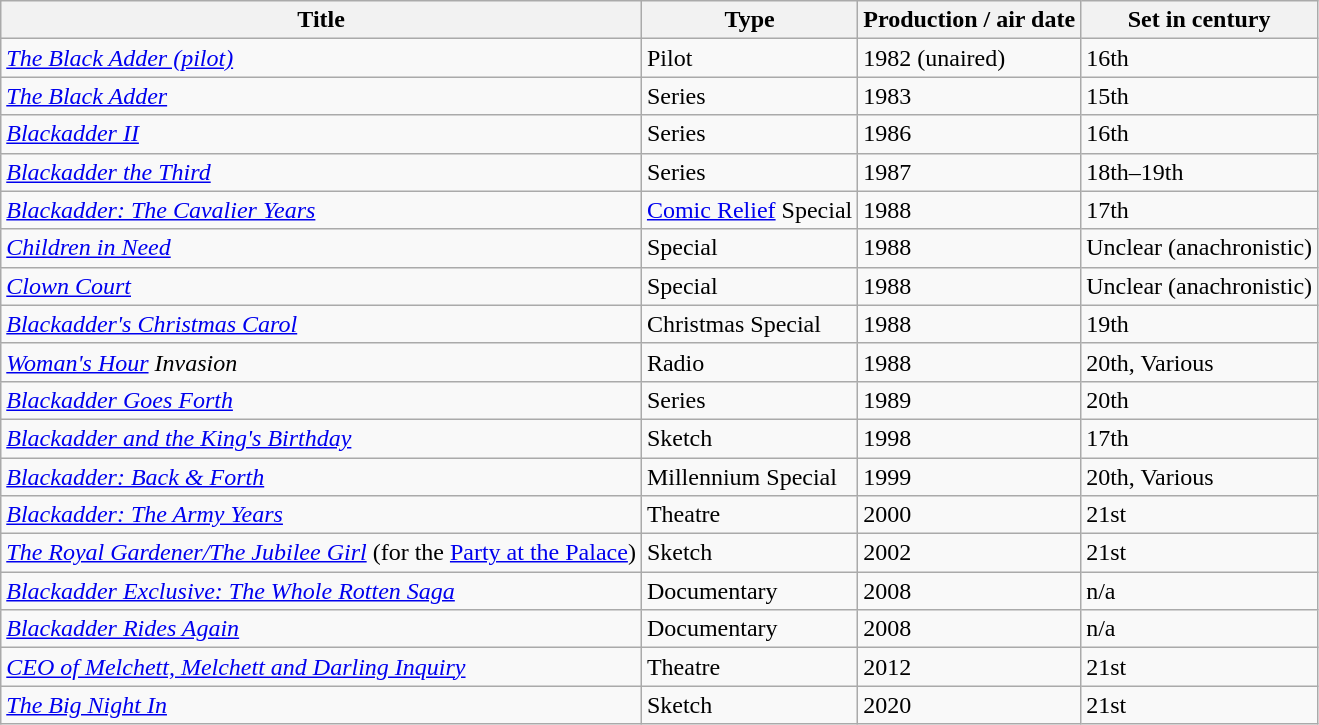<table class="wikitable sortable">
<tr>
<th>Title</th>
<th>Type</th>
<th>Production / air date</th>
<th>Set in century</th>
</tr>
<tr>
<td><em><a href='#'>The Black Adder (pilot)</a></em></td>
<td>Pilot</td>
<td>1982 (unaired)</td>
<td>16th</td>
</tr>
<tr>
<td><em><a href='#'>The Black Adder</a></em></td>
<td>Series</td>
<td>1983</td>
<td>15th</td>
</tr>
<tr>
<td><em><a href='#'>Blackadder II</a></em></td>
<td>Series</td>
<td>1986</td>
<td>16th</td>
</tr>
<tr>
<td><em><a href='#'>Blackadder the Third</a></em></td>
<td>Series</td>
<td>1987</td>
<td>18th–19th</td>
</tr>
<tr>
<td><em><a href='#'>Blackadder: The Cavalier Years</a></em></td>
<td><a href='#'>Comic Relief</a> Special</td>
<td>1988</td>
<td>17th</td>
</tr>
<tr>
<td><em><a href='#'>Children in Need</a></em></td>
<td>Special</td>
<td>1988</td>
<td>Unclear (anachronistic)</td>
</tr>
<tr>
<td><em><a href='#'>Clown Court</a></em></td>
<td>Special</td>
<td>1988</td>
<td>Unclear (anachronistic)</td>
</tr>
<tr>
<td><em><a href='#'>Blackadder's Christmas Carol</a></em></td>
<td>Christmas Special</td>
<td>1988</td>
<td>19th</td>
</tr>
<tr>
<td><em><a href='#'>Woman's Hour</a> Invasion</em></td>
<td>Radio</td>
<td>1988</td>
<td>20th, Various</td>
</tr>
<tr>
<td><em><a href='#'>Blackadder Goes Forth</a></em></td>
<td>Series</td>
<td>1989</td>
<td>20th</td>
</tr>
<tr>
<td><em><a href='#'>Blackadder and the King's Birthday</a></em></td>
<td>Sketch</td>
<td>1998</td>
<td>17th</td>
</tr>
<tr>
<td><em><a href='#'>Blackadder: Back & Forth</a></em></td>
<td>Millennium Special</td>
<td>1999</td>
<td>20th, Various</td>
</tr>
<tr>
<td><em><a href='#'>Blackadder: The Army Years</a></em></td>
<td>Theatre</td>
<td>2000</td>
<td>21st</td>
</tr>
<tr>
<td><em><a href='#'>The Royal Gardener/The Jubilee Girl</a></em> (for the <a href='#'>Party at the Palace</a>)</td>
<td>Sketch</td>
<td>2002</td>
<td>21st</td>
</tr>
<tr>
<td><em><a href='#'>Blackadder Exclusive: The Whole Rotten Saga</a></em></td>
<td>Documentary</td>
<td>2008</td>
<td>n/a</td>
</tr>
<tr>
<td><em><a href='#'>Blackadder Rides Again</a></em></td>
<td>Documentary</td>
<td>2008</td>
<td>n/a</td>
</tr>
<tr>
<td><em><a href='#'>CEO of Melchett, Melchett and Darling Inquiry</a></em></td>
<td>Theatre</td>
<td>2012</td>
<td>21st</td>
</tr>
<tr>
<td><em><a href='#'>The Big Night In</a></em></td>
<td>Sketch</td>
<td>2020</td>
<td>21st</td>
</tr>
</table>
